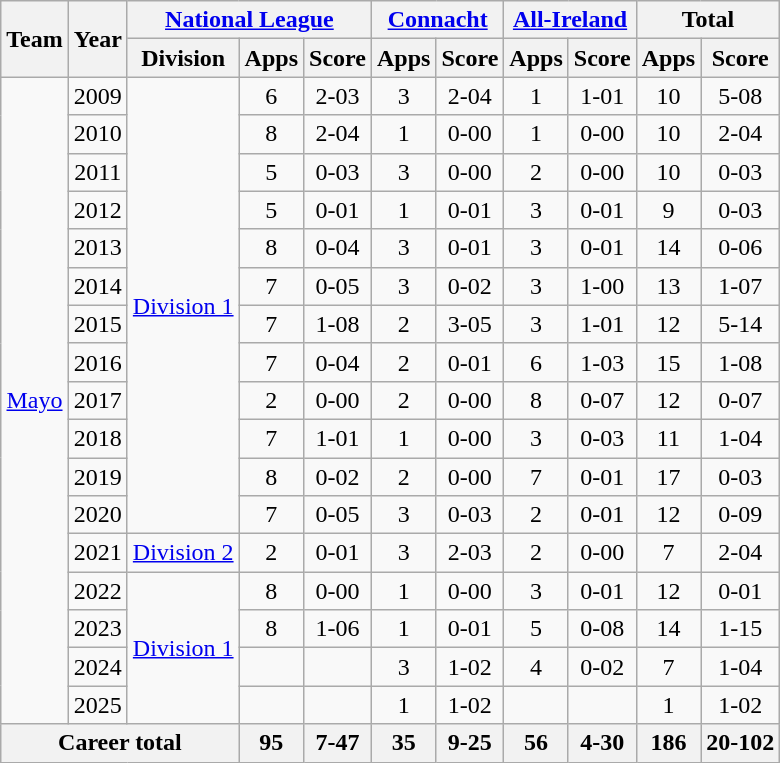<table class="wikitable" style="text-align:center">
<tr>
<th rowspan="2">Team</th>
<th rowspan="2">Year</th>
<th colspan="3"><a href='#'>National League</a></th>
<th colspan="2"><a href='#'>Connacht</a></th>
<th colspan="2"><a href='#'>All-Ireland</a></th>
<th colspan="2">Total</th>
</tr>
<tr>
<th>Division</th>
<th>Apps</th>
<th>Score</th>
<th>Apps</th>
<th>Score</th>
<th>Apps</th>
<th>Score</th>
<th>Apps</th>
<th>Score</th>
</tr>
<tr>
<td rowspan="17"><a href='#'>Mayo</a></td>
<td>2009</td>
<td rowspan="12"><a href='#'>Division 1</a></td>
<td>6</td>
<td>2-03</td>
<td>3</td>
<td>2-04</td>
<td>1</td>
<td>1-01</td>
<td>10</td>
<td>5-08</td>
</tr>
<tr>
<td>2010</td>
<td>8</td>
<td>2-04</td>
<td>1</td>
<td>0-00</td>
<td>1</td>
<td>0-00</td>
<td>10</td>
<td>2-04</td>
</tr>
<tr>
<td>2011</td>
<td>5</td>
<td>0-03</td>
<td>3</td>
<td>0-00</td>
<td>2</td>
<td>0-00</td>
<td>10</td>
<td>0-03</td>
</tr>
<tr>
<td>2012</td>
<td>5</td>
<td>0-01</td>
<td>1</td>
<td>0-01</td>
<td>3</td>
<td>0-01</td>
<td>9</td>
<td>0-03</td>
</tr>
<tr>
<td>2013</td>
<td>8</td>
<td>0-04</td>
<td>3</td>
<td>0-01</td>
<td>3</td>
<td>0-01</td>
<td>14</td>
<td>0-06</td>
</tr>
<tr>
<td>2014</td>
<td>7</td>
<td>0-05</td>
<td>3</td>
<td>0-02</td>
<td>3</td>
<td>1-00</td>
<td>13</td>
<td>1-07</td>
</tr>
<tr>
<td>2015</td>
<td>7</td>
<td>1-08</td>
<td>2</td>
<td>3-05</td>
<td>3</td>
<td>1-01</td>
<td>12</td>
<td>5-14</td>
</tr>
<tr>
<td>2016</td>
<td>7</td>
<td>0-04</td>
<td>2</td>
<td>0-01</td>
<td>6</td>
<td>1-03</td>
<td>15</td>
<td>1-08</td>
</tr>
<tr>
<td>2017</td>
<td>2</td>
<td>0-00</td>
<td>2</td>
<td>0-00</td>
<td>8</td>
<td>0-07</td>
<td>12</td>
<td>0-07</td>
</tr>
<tr>
<td>2018</td>
<td>7</td>
<td>1-01</td>
<td>1</td>
<td>0-00</td>
<td>3</td>
<td>0-03</td>
<td>11</td>
<td>1-04</td>
</tr>
<tr>
<td>2019</td>
<td>8</td>
<td>0-02</td>
<td>2</td>
<td>0-00</td>
<td>7</td>
<td>0-01</td>
<td>17</td>
<td>0-03</td>
</tr>
<tr>
<td>2020</td>
<td>7</td>
<td>0-05</td>
<td>3</td>
<td>0-03</td>
<td>2</td>
<td>0-01</td>
<td>12</td>
<td>0-09</td>
</tr>
<tr>
<td>2021</td>
<td rowspan="1"><a href='#'>Division 2</a></td>
<td>2</td>
<td>0-01</td>
<td>3</td>
<td>2-03</td>
<td>2</td>
<td>0-00</td>
<td>7</td>
<td>2-04</td>
</tr>
<tr>
<td>2022</td>
<td rowspan="4"><a href='#'>Division 1</a></td>
<td>8</td>
<td>0-00</td>
<td>1</td>
<td>0-00</td>
<td>3</td>
<td>0-01</td>
<td>12</td>
<td>0-01</td>
</tr>
<tr>
<td>2023</td>
<td>8</td>
<td>1-06</td>
<td>1</td>
<td>0-01</td>
<td>5</td>
<td>0-08</td>
<td>14</td>
<td>1-15</td>
</tr>
<tr>
<td>2024</td>
<td></td>
<td></td>
<td>3</td>
<td>1-02</td>
<td>4</td>
<td>0-02</td>
<td>7</td>
<td>1-04</td>
</tr>
<tr>
<td>2025</td>
<td></td>
<td></td>
<td>1</td>
<td>1-02</td>
<td></td>
<td></td>
<td>1</td>
<td>1-02</td>
</tr>
<tr>
<th colspan="3">Career total</th>
<th>95</th>
<th>7-47</th>
<th>35</th>
<th>9-25</th>
<th>56</th>
<th>4-30</th>
<th>186</th>
<th>20-102</th>
</tr>
</table>
